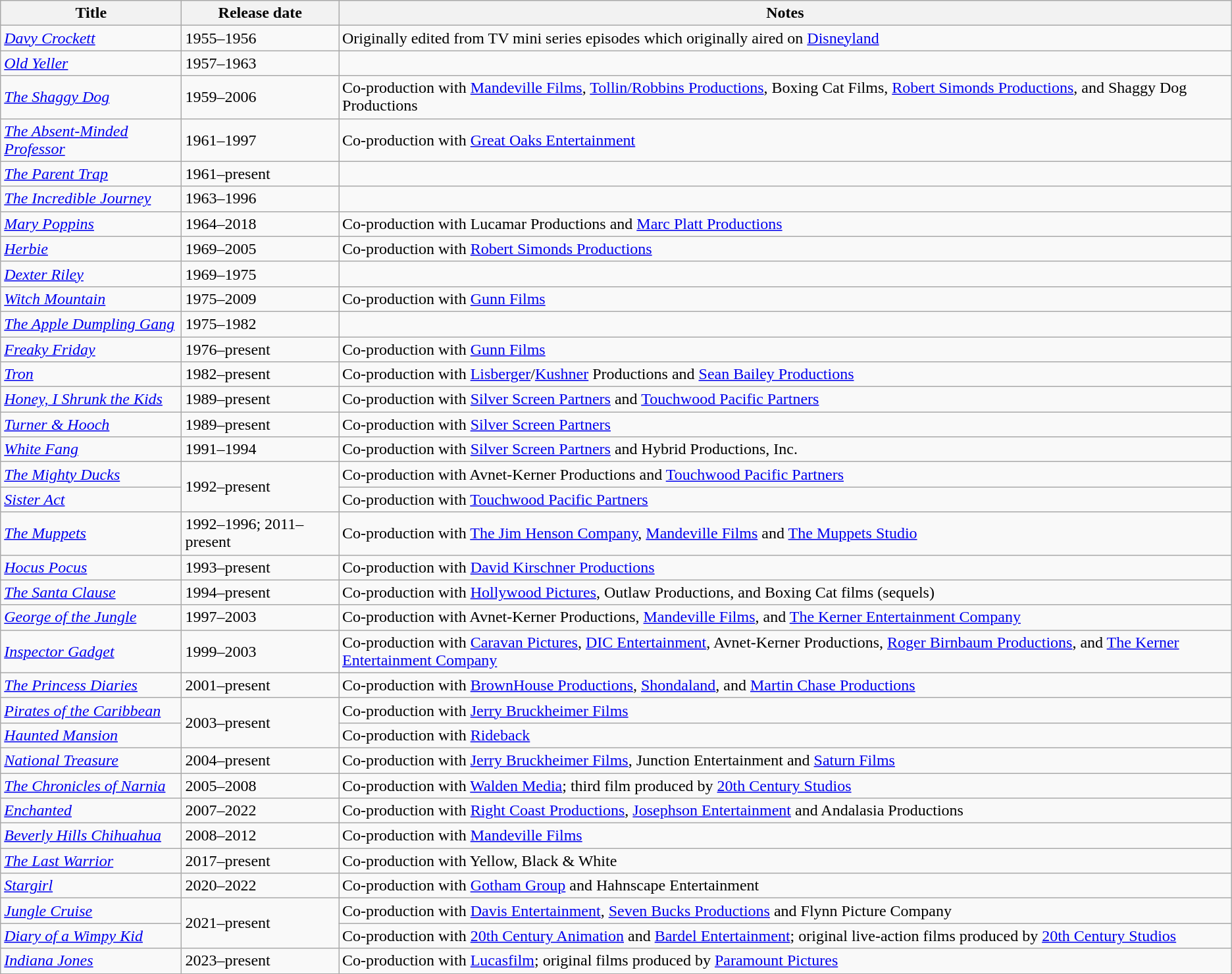<table class="wikitable sortable">
<tr>
<th>Title</th>
<th>Release date</th>
<th>Notes</th>
</tr>
<tr>
<td><em><a href='#'>Davy Crockett</a></em></td>
<td>1955–1956</td>
<td>Originally edited from TV mini series episodes which originally aired on <a href='#'>Disneyland</a></td>
</tr>
<tr>
<td><em><a href='#'>Old Yeller</a></em></td>
<td>1957–1963</td>
<td></td>
</tr>
<tr>
<td><em><a href='#'>The Shaggy Dog</a></em></td>
<td>1959–2006</td>
<td>Co-production with <a href='#'>Mandeville Films</a>, <a href='#'>Tollin/Robbins Productions</a>, Boxing Cat Films, <a href='#'>Robert Simonds Productions</a>, and Shaggy Dog Productions</td>
</tr>
<tr>
<td><em><a href='#'>The Absent-Minded Professor</a></em></td>
<td>1961–1997</td>
<td>Co-production with <a href='#'>Great Oaks Entertainment</a></td>
</tr>
<tr>
<td><em><a href='#'>The Parent Trap</a></em></td>
<td>1961–present</td>
<td></td>
</tr>
<tr>
<td><em><a href='#'>The Incredible Journey</a></em></td>
<td>1963–1996</td>
<td></td>
</tr>
<tr>
<td><em><a href='#'>Mary Poppins</a></em></td>
<td>1964–2018</td>
<td>Co-production with Lucamar Productions and <a href='#'>Marc Platt Productions</a></td>
</tr>
<tr>
<td><em><a href='#'>Herbie</a></em></td>
<td>1969–2005</td>
<td>Co-production with <a href='#'>Robert Simonds Productions</a></td>
</tr>
<tr>
<td><em><a href='#'>Dexter Riley</a></em></td>
<td>1969–1975</td>
<td></td>
</tr>
<tr>
<td><em><a href='#'>Witch Mountain</a></em></td>
<td>1975–2009</td>
<td>Co-production with <a href='#'>Gunn Films</a></td>
</tr>
<tr>
<td><em><a href='#'>The Apple Dumpling Gang</a></em></td>
<td>1975–1982</td>
<td></td>
</tr>
<tr>
<td><em><a href='#'>Freaky Friday</a></em></td>
<td>1976–present</td>
<td>Co-production with <a href='#'>Gunn Films</a></td>
</tr>
<tr>
<td><em><a href='#'>Tron</a></em></td>
<td>1982–present</td>
<td>Co-production with <a href='#'>Lisberger</a>/<a href='#'>Kushner</a> Productions and <a href='#'>Sean Bailey Productions</a></td>
</tr>
<tr>
<td><em><a href='#'>Honey, I Shrunk the Kids</a></em></td>
<td>1989–present</td>
<td>Co-production with <a href='#'>Silver Screen Partners</a> and <a href='#'>Touchwood Pacific Partners</a></td>
</tr>
<tr>
<td><em><a href='#'>Turner & Hooch</a></em></td>
<td>1989–present</td>
<td>Co-production with <a href='#'>Silver Screen Partners</a></td>
</tr>
<tr>
<td><em><a href='#'>White Fang</a></em></td>
<td>1991–1994</td>
<td>Co-production with <a href='#'>Silver Screen Partners</a> and Hybrid Productions, Inc.</td>
</tr>
<tr>
<td><em><a href='#'>The Mighty Ducks</a></em></td>
<td rowspan="2">1992–present</td>
<td>Co-production with Avnet-Kerner Productions and <a href='#'>Touchwood Pacific Partners</a></td>
</tr>
<tr>
<td><em><a href='#'>Sister Act</a></em></td>
<td>Co-production with  <a href='#'>Touchwood Pacific Partners</a></td>
</tr>
<tr>
<td><em><a href='#'>The Muppets</a></em></td>
<td>1992–1996; 2011–present</td>
<td>Co-production with <a href='#'>The Jim Henson Company</a>, <a href='#'>Mandeville Films</a> and <a href='#'>The Muppets Studio</a></td>
</tr>
<tr>
<td><em><a href='#'>Hocus Pocus</a></em></td>
<td>1993–present</td>
<td>Co-production with <a href='#'>David Kirschner Productions</a></td>
</tr>
<tr>
<td><em><a href='#'>The Santa Clause</a></em></td>
<td>1994–present</td>
<td>Co-production with <a href='#'>Hollywood Pictures</a>, Outlaw Productions, and Boxing Cat films (sequels)</td>
</tr>
<tr>
<td><em><a href='#'>George of the Jungle</a></em></td>
<td>1997–2003</td>
<td>Co-production with Avnet-Kerner Productions, <a href='#'>Mandeville Films</a>, and <a href='#'>The Kerner Entertainment Company</a></td>
</tr>
<tr>
<td><em><a href='#'>Inspector Gadget</a></em></td>
<td>1999–2003</td>
<td>Co-production with <a href='#'>Caravan Pictures</a>, <a href='#'>DIC Entertainment</a>, Avnet-Kerner Productions, <a href='#'>Roger Birnbaum Productions</a>, and <a href='#'>The Kerner Entertainment Company</a></td>
</tr>
<tr>
<td><em><a href='#'>The Princess Diaries</a></em></td>
<td>2001–present</td>
<td>Co-production with <a href='#'>BrownHouse Productions</a>, <a href='#'>Shondaland</a>, and <a href='#'>Martin Chase Productions</a></td>
</tr>
<tr>
<td><em><a href='#'>Pirates of the Caribbean</a></em></td>
<td rowspan="2">2003–present</td>
<td>Co-production with <a href='#'>Jerry Bruckheimer Films</a></td>
</tr>
<tr>
<td><em><a href='#'>Haunted Mansion</a></em></td>
<td>Co-production with <a href='#'>Rideback</a></td>
</tr>
<tr>
<td><em><a href='#'>National Treasure</a></em></td>
<td>2004–present</td>
<td>Co-production with <a href='#'>Jerry Bruckheimer Films</a>, Junction Entertainment and <a href='#'>Saturn Films</a></td>
</tr>
<tr>
<td><em><a href='#'>The Chronicles of Narnia</a></em></td>
<td>2005–2008</td>
<td>Co-production with <a href='#'>Walden Media</a>; third film produced by <a href='#'>20th Century Studios</a></td>
</tr>
<tr>
<td><em><a href='#'>Enchanted</a></em></td>
<td>2007–2022</td>
<td>Co-production with <a href='#'>Right Coast Productions</a>, <a href='#'>Josephson Entertainment</a> and Andalasia Productions</td>
</tr>
<tr>
<td><em><a href='#'>Beverly Hills Chihuahua</a></em></td>
<td>2008–2012</td>
<td>Co-production with <a href='#'>Mandeville Films</a></td>
</tr>
<tr>
<td><em><a href='#'>The Last Warrior</a></em></td>
<td>2017–present</td>
<td>Co-production with Yellow, Black & White</td>
</tr>
<tr>
<td><em><a href='#'>Stargirl</a></em></td>
<td>2020–2022</td>
<td>Co-production with <a href='#'>Gotham Group</a> and Hahnscape Entertainment</td>
</tr>
<tr>
<td><em><a href='#'>Jungle Cruise</a></em></td>
<td rowspan="2">2021–present</td>
<td>Co-production with <a href='#'>Davis Entertainment</a>, <a href='#'>Seven Bucks Productions</a> and Flynn Picture Company</td>
</tr>
<tr>
<td><em><a href='#'>Diary of a Wimpy Kid</a></em></td>
<td>Co-production with <a href='#'>20th Century Animation</a> and <a href='#'>Bardel Entertainment</a>; original live-action films produced by <a href='#'>20th Century Studios</a></td>
</tr>
<tr>
<td><em><a href='#'>Indiana Jones</a></em></td>
<td>2023–present</td>
<td>Co-production with <a href='#'>Lucasfilm</a>; original films produced by <a href='#'>Paramount Pictures</a></td>
</tr>
</table>
